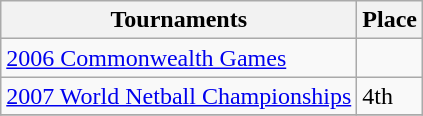<table class="wikitable collapsible">
<tr>
<th>Tournaments</th>
<th>Place</th>
</tr>
<tr>
<td><a href='#'>2006 Commonwealth Games</a></td>
<td></td>
</tr>
<tr>
<td><a href='#'>2007 World Netball Championships</a></td>
<td>4th</td>
</tr>
<tr>
</tr>
</table>
